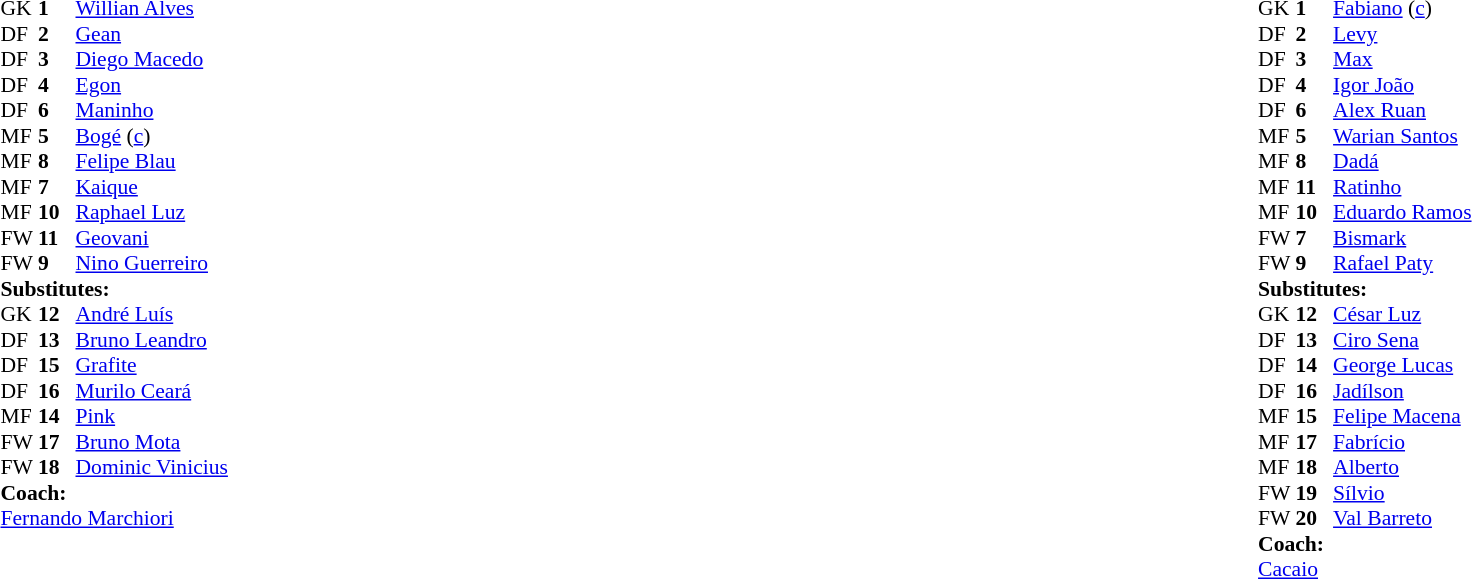<table width="100%">
<tr>
<td valign="top" width="40%"><br><table style="font-size:90%" cellspacing="0" cellpadding="0">
<tr>
<th width=25></th>
<th width=25></th>
</tr>
<tr>
<td>GK</td>
<td><strong>1</strong></td>
<td> <a href='#'>Willian Alves</a></td>
<td></td>
<td></td>
</tr>
<tr>
<td>DF</td>
<td><strong>2</strong></td>
<td> <a href='#'>Gean</a></td>
</tr>
<tr>
<td>DF</td>
<td><strong>3</strong></td>
<td> <a href='#'>Diego Macedo</a></td>
</tr>
<tr>
<td>DF</td>
<td><strong>4</strong></td>
<td> <a href='#'>Egon</a></td>
</tr>
<tr>
<td>DF</td>
<td><strong>6</strong></td>
<td> <a href='#'>Maninho</a></td>
</tr>
<tr>
<td>MF</td>
<td><strong>5</strong></td>
<td> <a href='#'>Bogé</a> (<a href='#'>c</a>)</td>
</tr>
<tr>
<td>MF</td>
<td><strong>8</strong></td>
<td> <a href='#'>Felipe Blau</a></td>
</tr>
<tr>
<td>MF</td>
<td><strong>7</strong></td>
<td> <a href='#'>Kaique</a></td>
<td></td>
<td></td>
</tr>
<tr>
<td>MF</td>
<td><strong>10</strong></td>
<td> <a href='#'>Raphael Luz</a></td>
<td></td>
<td></td>
</tr>
<tr>
<td>FW</td>
<td><strong>11</strong></td>
<td> <a href='#'>Geovani</a></td>
<td></td>
<td></td>
</tr>
<tr>
<td>FW</td>
<td><strong>9</strong></td>
<td> <a href='#'>Nino Guerreiro</a></td>
<td></td>
<td></td>
</tr>
<tr>
<td colspan=3><strong>Substitutes:</strong></td>
</tr>
<tr>
<td>GK</td>
<td><strong>12</strong></td>
<td> <a href='#'>André Luís</a></td>
</tr>
<tr>
<td>DF</td>
<td><strong>13</strong></td>
<td> <a href='#'>Bruno Leandro</a></td>
<td></td>
<td></td>
</tr>
<tr>
<td>DF</td>
<td><strong>15</strong></td>
<td> <a href='#'>Grafite</a></td>
<td></td>
<td></td>
</tr>
<tr>
<td>DF</td>
<td><strong>16</strong></td>
<td> <a href='#'>Murilo Ceará</a></td>
<td></td>
<td></td>
</tr>
<tr>
<td>MF</td>
<td><strong>14</strong></td>
<td> <a href='#'>Pink</a></td>
</tr>
<tr>
<td>FW</td>
<td><strong>17</strong></td>
<td> <a href='#'>Bruno Mota</a></td>
</tr>
<tr>
<td>FW</td>
<td><strong>18</strong></td>
<td> <a href='#'>Dominic Vinicius</a></td>
</tr>
<tr>
<td></td>
</tr>
<tr>
<td colspan=3><strong>Coach:</strong></td>
</tr>
<tr>
<td colspan=4> <a href='#'>Fernando Marchiori</a></td>
</tr>
</table>
</td>
<td valign="top" width="50%"><br><table style="font-size:90%;" cellspacing="0" cellpadding="0" align="center">
<tr>
<th width=25></th>
<th width=25></th>
</tr>
<tr>
<td>GK</td>
<td><strong>1</strong></td>
<td> <a href='#'>Fabiano</a> (<a href='#'>c</a>)</td>
</tr>
<tr>
<td>DF</td>
<td><strong>2</strong></td>
<td> <a href='#'>Levy</a></td>
</tr>
<tr>
<td>DF</td>
<td><strong>3</strong></td>
<td> <a href='#'>Max</a></td>
<td></td>
<td></td>
</tr>
<tr>
<td>DF</td>
<td><strong>4</strong></td>
<td> <a href='#'>Igor João</a></td>
<td></td>
<td></td>
</tr>
<tr>
<td>DF</td>
<td><strong>6</strong></td>
<td> <a href='#'>Alex Ruan</a></td>
</tr>
<tr>
<td>MF</td>
<td><strong>5</strong></td>
<td> <a href='#'>Warian Santos</a></td>
<td></td>
<td></td>
</tr>
<tr>
<td>MF</td>
<td><strong>8</strong></td>
<td> <a href='#'>Dadá</a></td>
</tr>
<tr>
<td>MF</td>
<td><strong>11</strong></td>
<td> <a href='#'>Ratinho</a></td>
<td></td>
<td></td>
</tr>
<tr>
<td>MF</td>
<td><strong>10</strong></td>
<td> <a href='#'>Eduardo Ramos</a></td>
</tr>
<tr>
<td>FW</td>
<td><strong>7</strong></td>
<td> <a href='#'>Bismark</a></td>
<td></td>
<td></td>
</tr>
<tr>
<td>FW</td>
<td><strong>9</strong></td>
<td> <a href='#'>Rafael Paty</a></td>
</tr>
<tr>
<td colspan=3><strong>Substitutes:</strong></td>
</tr>
<tr>
<td>GK</td>
<td><strong>12</strong></td>
<td> <a href='#'>César Luz</a></td>
</tr>
<tr>
<td>DF</td>
<td><strong>13</strong></td>
<td> <a href='#'>Ciro Sena</a></td>
<td></td>
<td></td>
</tr>
<tr>
<td>DF</td>
<td><strong>14</strong></td>
<td> <a href='#'>George Lucas</a></td>
<td></td>
<td></td>
</tr>
<tr>
<td>DF</td>
<td><strong>16</strong></td>
<td> <a href='#'>Jadílson</a></td>
</tr>
<tr>
<td>MF</td>
<td><strong>15</strong></td>
<td> <a href='#'>Felipe Macena</a></td>
<td></td>
<td></td>
</tr>
<tr>
<td>MF</td>
<td><strong>17</strong></td>
<td> <a href='#'>Fabrício</a></td>
</tr>
<tr>
<td>MF</td>
<td><strong>18</strong></td>
<td> <a href='#'>Alberto</a></td>
</tr>
<tr>
<td>FW</td>
<td><strong>19</strong></td>
<td> <a href='#'>Sílvio</a></td>
<td></td>
<td></td>
</tr>
<tr>
<td>FW</td>
<td><strong>20</strong></td>
<td> <a href='#'>Val Barreto</a></td>
<td></td>
<td></td>
</tr>
<tr>
<td></td>
</tr>
<tr>
<td colspan=3><strong>Coach:</strong></td>
</tr>
<tr>
<td colspan=4> <a href='#'>Cacaio</a></td>
</tr>
</table>
</td>
</tr>
</table>
